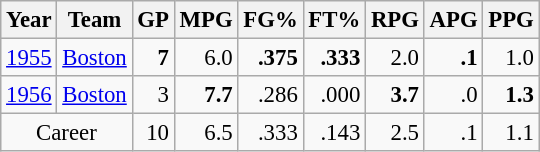<table class="wikitable sortable" style="font-size:95%; text-align:right;">
<tr>
<th>Year</th>
<th>Team</th>
<th>GP</th>
<th>MPG</th>
<th>FG%</th>
<th>FT%</th>
<th>RPG</th>
<th>APG</th>
<th>PPG</th>
</tr>
<tr>
<td style="text-align:left;"><a href='#'>1955</a></td>
<td style="text-align:left;"><a href='#'>Boston</a></td>
<td><strong>7</strong></td>
<td>6.0</td>
<td><strong>.375</strong></td>
<td><strong>.333</strong></td>
<td>2.0</td>
<td><strong>.1</strong></td>
<td>1.0</td>
</tr>
<tr>
<td style="text-align:left;"><a href='#'>1956</a></td>
<td style="text-align:left;"><a href='#'>Boston</a></td>
<td>3</td>
<td><strong>7.7</strong></td>
<td>.286</td>
<td>.000</td>
<td><strong>3.7</strong></td>
<td>.0</td>
<td><strong>1.3</strong></td>
</tr>
<tr class="sortbottom">
<td style="text-align:center;" colspan="2">Career</td>
<td>10</td>
<td>6.5</td>
<td>.333</td>
<td>.143</td>
<td>2.5</td>
<td>.1</td>
<td>1.1</td>
</tr>
</table>
